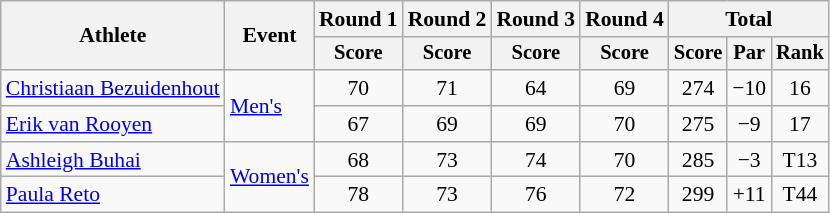<table class=wikitable style=font-size:90%;text-align:center>
<tr>
<th rowspan=2>Athlete</th>
<th rowspan=2>Event</th>
<th>Round 1</th>
<th>Round 2</th>
<th>Round 3</th>
<th>Round 4</th>
<th colspan=3>Total</th>
</tr>
<tr style=font-size:95%>
<th>Score</th>
<th>Score</th>
<th>Score</th>
<th>Score</th>
<th>Score</th>
<th>Par</th>
<th>Rank</th>
</tr>
<tr>
<td align=left><a href='#'>Christiaan Bezuidenhout</a></td>
<td align=left rowspan=2><a href='#'>Men's</a></td>
<td>70</td>
<td>71</td>
<td>64</td>
<td>69</td>
<td>274</td>
<td>−10</td>
<td>16</td>
</tr>
<tr>
<td align=left><a href='#'>Erik van Rooyen</a></td>
<td>67</td>
<td>69</td>
<td>69</td>
<td>70</td>
<td>275</td>
<td>−9</td>
<td>17</td>
</tr>
<tr>
<td align=left><a href='#'>Ashleigh Buhai</a></td>
<td align=left rowspan=2><a href='#'>Women's</a></td>
<td>68</td>
<td>73</td>
<td>74</td>
<td>70</td>
<td>285</td>
<td>−3</td>
<td>T13</td>
</tr>
<tr>
<td align=left><a href='#'>Paula Reto</a></td>
<td>78</td>
<td>73</td>
<td>76</td>
<td>72</td>
<td>299</td>
<td>+11</td>
<td>T44</td>
</tr>
</table>
